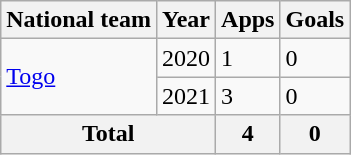<table class="wikitable">
<tr>
<th>National team</th>
<th>Year</th>
<th>Apps</th>
<th>Goals</th>
</tr>
<tr>
<td rowspan="2"><a href='#'>Togo</a></td>
<td>2020</td>
<td>1</td>
<td>0</td>
</tr>
<tr>
<td>2021</td>
<td>3</td>
<td>0</td>
</tr>
<tr>
<th colspan="2">Total</th>
<th>4</th>
<th>0</th>
</tr>
</table>
